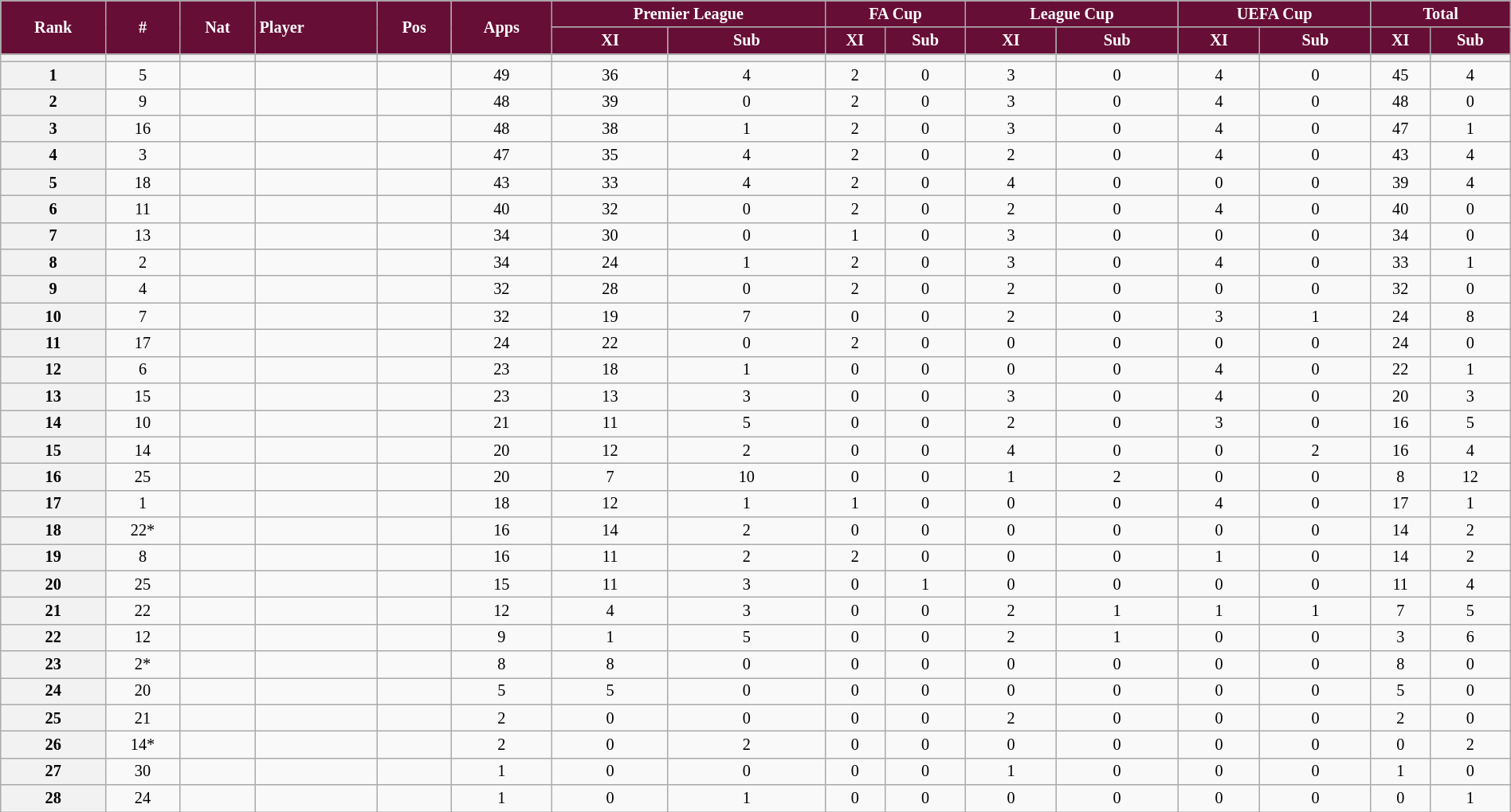<table class="wikitable sortable" style="text-align:center; font-size:84.5%; width:100%;">
<tr>
<th rowspan="2"; style="background:#670E36; color:#FFFFFF; text-align:center;">Rank</th>
<th rowspan="2"; style="background:#670E36; color:#FFFFFF; text-align:center;">#</th>
<th rowspan="2"; style="background:#670E36; color:#FFFFFF; text-align:center;">Nat</th>
<th rowspan="2"; style="background:#670E36; color:#FFFFFF; text-align:left;">Player</th>
<th rowspan="2"; style="background:#670E36; color:#FFFFFF; text-align:center;">Pos</th>
<th rowspan="2"; style="background:#670E36; color:#FFFFFF; text-align:center;">Apps</th>
<th colspan="2"; style="background:#670E36; color:#FFFFFF; text-align:center;">Premier League</th>
<th colspan="2"; style="background:#670E36; color:#FFFFFF; text-align:center;">FA Cup</th>
<th colspan="2"; style="background:#670E36; color:#FFFFFF; text-align:center;">League Cup</th>
<th colspan="2"; style="background:#670E36; color:#FFFFFF; text-align:center;">UEFA Cup</th>
<th colspan="2"; style="background:#670E36; color:#FFFFFF; text-align:center;">Total</th>
</tr>
<tr>
<th style="background:#670E36; color:#FFFFFF; text-align:center;">XI</th>
<th style="background:#670E36; color:#FFFFFF; text-align:center;">Sub</th>
<th style="background:#670E36; color:#FFFFFF; text-align:center;">XI</th>
<th style="background:#670E36; color:#FFFFFF; text-align:center;">Sub</th>
<th style="background:#670E36; color:#FFFFFF; text-align:center;">XI</th>
<th style="background:#670E36; color:#FFFFFF; text-align:center;">Sub</th>
<th style="background:#670E36; color:#FFFFFF; text-align:center;">XI</th>
<th style="background:#670E36; color:#FFFFFF; text-align:center;">Sub</th>
<th style="background:#670E36; color:#FFFFFF; text-align:center;">XI</th>
<th style="background:#670E36; color:#FFFFFF; text-align:center;">Sub</th>
</tr>
<tr>
<th></th>
<th></th>
<th></th>
<th></th>
<th></th>
<th></th>
<th></th>
<th></th>
<th></th>
<th></th>
<th></th>
<th></th>
<th></th>
<th></th>
<th></th>
<th></th>
</tr>
<tr>
<th>1</th>
<td>5</td>
<td></td>
<td style="text-align:left;"></td>
<td></td>
<td>49</td>
<td>36</td>
<td>4</td>
<td>2</td>
<td>0</td>
<td>3</td>
<td>0</td>
<td>4</td>
<td>0</td>
<td>45</td>
<td>4</td>
</tr>
<tr>
<th>2</th>
<td>9</td>
<td></td>
<td style="text-align:left;"></td>
<td></td>
<td>48</td>
<td>39</td>
<td>0</td>
<td>2</td>
<td>0</td>
<td>3</td>
<td>0</td>
<td>4</td>
<td>0</td>
<td>48</td>
<td>0</td>
</tr>
<tr>
<th>3</th>
<td>16</td>
<td></td>
<td style="text-align:left;"></td>
<td></td>
<td>48</td>
<td>38</td>
<td>1</td>
<td>2</td>
<td>0</td>
<td>3</td>
<td>0</td>
<td>4</td>
<td>0</td>
<td>47</td>
<td>1</td>
</tr>
<tr>
<th>4</th>
<td>3</td>
<td></td>
<td style="text-align:left;"></td>
<td></td>
<td>47</td>
<td>35</td>
<td>4</td>
<td>2</td>
<td>0</td>
<td>2</td>
<td>0</td>
<td>4</td>
<td>0</td>
<td>43</td>
<td>4</td>
</tr>
<tr>
<th>5</th>
<td>18</td>
<td></td>
<td style="text-align:left;"></td>
<td></td>
<td>43</td>
<td>33</td>
<td>4</td>
<td>2</td>
<td>0</td>
<td>4</td>
<td>0</td>
<td>0</td>
<td>0</td>
<td>39</td>
<td>4</td>
</tr>
<tr>
<th>6</th>
<td>11</td>
<td></td>
<td style="text-align:left;"></td>
<td></td>
<td>40</td>
<td>32</td>
<td>0</td>
<td>2</td>
<td>0</td>
<td>2</td>
<td>0</td>
<td>4</td>
<td>0</td>
<td>40</td>
<td>0</td>
</tr>
<tr>
<th>7</th>
<td>13</td>
<td></td>
<td style="text-align:left;"></td>
<td></td>
<td>34</td>
<td>30</td>
<td>0</td>
<td>1</td>
<td>0</td>
<td>3</td>
<td>0</td>
<td>0</td>
<td>0</td>
<td>34</td>
<td>0</td>
</tr>
<tr>
<th>8</th>
<td>2</td>
<td></td>
<td style="text-align:left;"></td>
<td></td>
<td>34</td>
<td>24</td>
<td>1</td>
<td>2</td>
<td>0</td>
<td>3</td>
<td>0</td>
<td>4</td>
<td>0</td>
<td>33</td>
<td>1</td>
</tr>
<tr>
<th>9</th>
<td>4</td>
<td></td>
<td style="text-align:left;"></td>
<td></td>
<td>32</td>
<td>28</td>
<td>0</td>
<td>2</td>
<td>0</td>
<td>2</td>
<td>0</td>
<td>0</td>
<td>0</td>
<td>32</td>
<td>0</td>
</tr>
<tr>
<th>10</th>
<td>7</td>
<td></td>
<td style="text-align:left;"></td>
<td></td>
<td>32</td>
<td>19</td>
<td>7</td>
<td>0</td>
<td>0</td>
<td>2</td>
<td>0</td>
<td>3</td>
<td>1</td>
<td>24</td>
<td>8</td>
</tr>
<tr>
<th>11</th>
<td>17</td>
<td></td>
<td style="text-align:left;"></td>
<td></td>
<td>24</td>
<td>22</td>
<td>0</td>
<td>2</td>
<td>0</td>
<td>0</td>
<td>0</td>
<td>0</td>
<td>0</td>
<td>24</td>
<td>0</td>
</tr>
<tr>
<th>12</th>
<td>6</td>
<td></td>
<td style="text-align:left;"></td>
<td></td>
<td>23</td>
<td>18</td>
<td>1</td>
<td>0</td>
<td>0</td>
<td>0</td>
<td>0</td>
<td>4</td>
<td>0</td>
<td>22</td>
<td>1</td>
</tr>
<tr>
<th>13</th>
<td>15</td>
<td></td>
<td style="text-align:left;"></td>
<td></td>
<td>23</td>
<td>13</td>
<td>3</td>
<td>0</td>
<td>0</td>
<td>3</td>
<td>0</td>
<td>4</td>
<td>0</td>
<td>20</td>
<td>3</td>
</tr>
<tr>
<th>14</th>
<td>10</td>
<td></td>
<td style="text-align:left;"></td>
<td></td>
<td>21</td>
<td>11</td>
<td>5</td>
<td>0</td>
<td>0</td>
<td>2</td>
<td>0</td>
<td>3</td>
<td>0</td>
<td>16</td>
<td>5</td>
</tr>
<tr>
<th>15</th>
<td>14</td>
<td></td>
<td style="text-align:left;"></td>
<td></td>
<td>20</td>
<td>12</td>
<td>2</td>
<td>0</td>
<td>0</td>
<td>4</td>
<td>0</td>
<td>0</td>
<td>2</td>
<td>16</td>
<td>4</td>
</tr>
<tr>
<th>16</th>
<td>25</td>
<td></td>
<td style="text-align:left;"></td>
<td></td>
<td>20</td>
<td>7</td>
<td>10</td>
<td>0</td>
<td>0</td>
<td>1</td>
<td>2</td>
<td>0</td>
<td>0</td>
<td>8</td>
<td>12</td>
</tr>
<tr>
<th>17</th>
<td>1</td>
<td></td>
<td style="text-align:left;"></td>
<td></td>
<td>18</td>
<td>12</td>
<td>1</td>
<td>1</td>
<td>0</td>
<td>0</td>
<td>0</td>
<td>4</td>
<td>0</td>
<td>17</td>
<td>1</td>
</tr>
<tr>
<th>18</th>
<td>22*</td>
<td></td>
<td style="text-align:left;"></td>
<td></td>
<td>16</td>
<td>14</td>
<td>2</td>
<td>0</td>
<td>0</td>
<td>0</td>
<td>0</td>
<td>0</td>
<td>0</td>
<td>14</td>
<td>2</td>
</tr>
<tr>
<th>19</th>
<td>8</td>
<td></td>
<td style="text-align:left;"></td>
<td></td>
<td>16</td>
<td>11</td>
<td>2</td>
<td>2</td>
<td>0</td>
<td>0</td>
<td>0</td>
<td>1</td>
<td>0</td>
<td>14</td>
<td>2</td>
</tr>
<tr>
<th>20</th>
<td>25</td>
<td></td>
<td style="text-align:left;"></td>
<td></td>
<td>15</td>
<td>11</td>
<td>3</td>
<td>0</td>
<td>1</td>
<td>0</td>
<td>0</td>
<td>0</td>
<td>0</td>
<td>11</td>
<td>4</td>
</tr>
<tr>
<th>21</th>
<td>22</td>
<td></td>
<td style="text-align:left;"></td>
<td></td>
<td>12</td>
<td>4</td>
<td>3</td>
<td>0</td>
<td>0</td>
<td>2</td>
<td>1</td>
<td>1</td>
<td>1</td>
<td>7</td>
<td>5</td>
</tr>
<tr>
<th>22</th>
<td>12</td>
<td></td>
<td style="text-align:left;"></td>
<td></td>
<td>9</td>
<td>1</td>
<td>5</td>
<td>0</td>
<td>0</td>
<td>2</td>
<td>1</td>
<td>0</td>
<td>0</td>
<td>3</td>
<td>6</td>
</tr>
<tr>
<th>23</th>
<td>2*</td>
<td></td>
<td style="text-align:left;"></td>
<td></td>
<td>8</td>
<td>8</td>
<td>0</td>
<td>0</td>
<td>0</td>
<td>0</td>
<td>0</td>
<td>0</td>
<td>0</td>
<td>8</td>
<td>0</td>
</tr>
<tr>
<th>24</th>
<td>20</td>
<td></td>
<td style="text-align:left;"></td>
<td></td>
<td>5</td>
<td>5</td>
<td>0</td>
<td>0</td>
<td>0</td>
<td>0</td>
<td>0</td>
<td>0</td>
<td>0</td>
<td>5</td>
<td>0</td>
</tr>
<tr>
<th>25</th>
<td>21</td>
<td></td>
<td style="text-align:left;"></td>
<td></td>
<td>2</td>
<td>0</td>
<td>0</td>
<td>0</td>
<td>0</td>
<td>2</td>
<td>0</td>
<td>0</td>
<td>0</td>
<td>2</td>
<td>0</td>
</tr>
<tr>
<th>26</th>
<td>14*</td>
<td></td>
<td style="text-align:left;"></td>
<td></td>
<td>2</td>
<td>0</td>
<td>2</td>
<td>0</td>
<td>0</td>
<td>0</td>
<td>0</td>
<td>0</td>
<td>0</td>
<td>0</td>
<td>2</td>
</tr>
<tr>
<th>27</th>
<td>30</td>
<td></td>
<td style="text-align:left;"></td>
<td></td>
<td>1</td>
<td>0</td>
<td>0</td>
<td>0</td>
<td>0</td>
<td>1</td>
<td>0</td>
<td>0</td>
<td>0</td>
<td>1</td>
<td>0</td>
</tr>
<tr>
<th>28</th>
<td>24</td>
<td></td>
<td style="text-align:left;"></td>
<td></td>
<td>1</td>
<td>0</td>
<td>1</td>
<td>0</td>
<td>0</td>
<td>0</td>
<td>0</td>
<td>0</td>
<td>0</td>
<td>0</td>
<td>1</td>
</tr>
</table>
